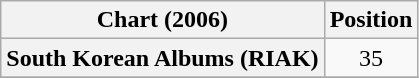<table class="wikitable plainrowheaders">
<tr>
<th>Chart (2006)</th>
<th>Position</th>
</tr>
<tr>
<th scope="row">South Korean Albums (RIAK)</th>
<td style="text-align:center;">35</td>
</tr>
<tr>
</tr>
</table>
